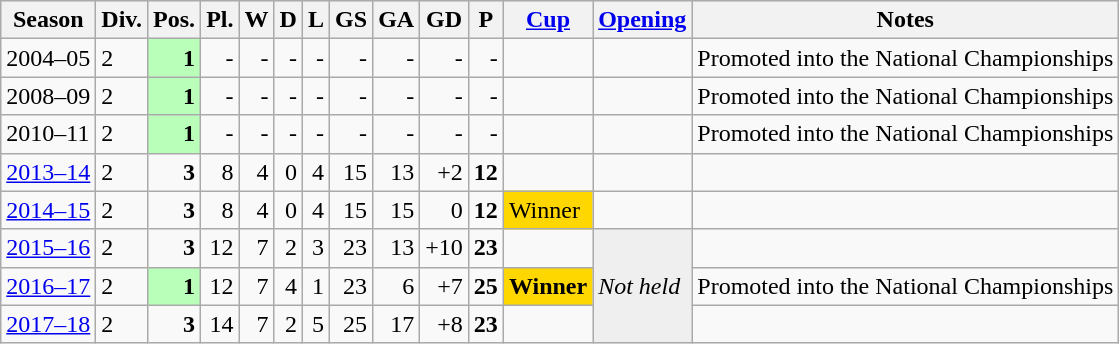<table class="wikitable">
<tr style="background:#efefef;">
<th>Season</th>
<th>Div.</th>
<th>Pos.</th>
<th>Pl.</th>
<th>W</th>
<th>D</th>
<th>L</th>
<th>GS</th>
<th>GA</th>
<th>GD</th>
<th>P</th>
<th><a href='#'>Cup</a></th>
<th><a href='#'>Opening</a></th>
<th>Notes</th>
</tr>
<tr>
<td>2004–05</td>
<td>2</td>
<td align=right bgcolor=#B9FFB9><strong>1</strong></td>
<td align=right>-</td>
<td align=right>-</td>
<td align=right>-</td>
<td align=right>-</td>
<td align=right>-</td>
<td align=right>-</td>
<td align=right>-</td>
<td align=right>-</td>
<td></td>
<td></td>
<td>Promoted into the National Championships</td>
</tr>
<tr>
<td>2008–09</td>
<td>2</td>
<td align=right bgcolor=#B9FFB9><strong>1</strong></td>
<td align=right>-</td>
<td align=right>-</td>
<td align=right>-</td>
<td align=right>-</td>
<td align=right>-</td>
<td align=right>-</td>
<td align=right>-</td>
<td align=right>-</td>
<td></td>
<td></td>
<td>Promoted into the National Championships</td>
</tr>
<tr>
<td>2010–11</td>
<td>2</td>
<td align=right bgcolor=#B9FFB9><strong>1</strong></td>
<td align=right>-</td>
<td align=right>-</td>
<td align=right>-</td>
<td align=right>-</td>
<td align=right>-</td>
<td align=right>-</td>
<td align=right>-</td>
<td align=right>-</td>
<td></td>
<td></td>
<td>Promoted into the National Championships</td>
</tr>
<tr>
<td><a href='#'>2013–14</a></td>
<td>2</td>
<td align=right><strong>3</strong></td>
<td align=right>8</td>
<td align=right>4</td>
<td align=right>0</td>
<td align=right>4</td>
<td align=right>15</td>
<td align=right>13</td>
<td align=right>+2</td>
<td align=right><strong>12</strong></td>
<td></td>
<td></td>
<td></td>
</tr>
<tr>
<td><a href='#'>2014–15</a></td>
<td>2</td>
<td align=right><strong>3</strong></td>
<td align=right>8</td>
<td align=right>4</td>
<td align=right>0</td>
<td align=right>4</td>
<td align=right>15</td>
<td align=right>15</td>
<td align=right>0</td>
<td align=right><strong>12</strong></td>
<td bgcolor=gold>Winner</td>
<td></td>
<td></td>
</tr>
<tr>
<td><a href='#'>2015–16</a></td>
<td>2</td>
<td align=right><strong>3</strong></td>
<td align=right>12</td>
<td align=right>7</td>
<td align=right>2</td>
<td align=right>3</td>
<td align=right>23</td>
<td align=right>13</td>
<td align=right>+10</td>
<td align=right><strong>23</strong></td>
<td></td>
<td rowspan=3 bgcolor=EFEFEF><em>Not held</em></td>
<td></td>
</tr>
<tr>
<td><a href='#'>2016–17</a></td>
<td>2</td>
<td align=right bgcolor=B9FFB9><strong>1</strong></td>
<td align=right>12</td>
<td align=right>7</td>
<td align=right>4</td>
<td align=right>1</td>
<td align=right>23</td>
<td align=right>6</td>
<td align=right>+7</td>
<td align=right><strong>25</strong></td>
<td bgcolor=gold><strong>Winner</strong></td>
<td>Promoted into the National Championships</td>
</tr>
<tr>
<td><a href='#'>2017–18</a></td>
<td>2</td>
<td align=right><strong>3</strong></td>
<td align=right>14</td>
<td align=right>7</td>
<td align=right>2</td>
<td align=right>5</td>
<td align=right>25</td>
<td align=right>17</td>
<td align=right>+8</td>
<td align=right><strong>23</strong></td>
<td></td>
<td></td>
</tr>
</table>
